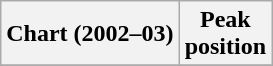<table class="wikitable">
<tr>
<th>Chart (2002–03)</th>
<th>Peak<br>position</th>
</tr>
<tr>
</tr>
</table>
